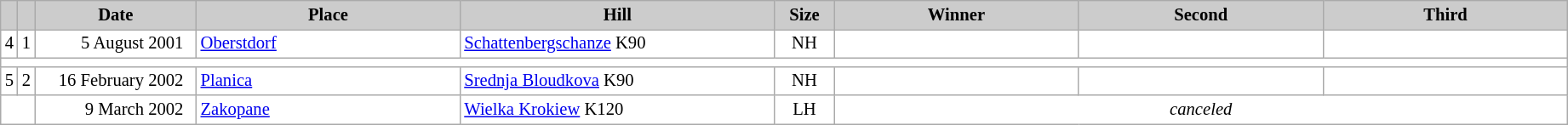<table class="wikitable plainrowheaders" style="background:#fff; font-size:86%; line-height:16px; border:grey solid 1px; border-collapse:collapse;">
<tr style="background:#ccc; text-align:center;">
<th scope="col" style="background:#ccc; width=20 px;"></th>
<th scope="col" style="background:#ccc; width=30 px;"></th>
<th scope="col" style="background:#ccc; width:120px;">Date</th>
<th scope="col" style="background:#ccc; width:200px;">Place</th>
<th scope="col" style="background:#ccc; width:240px;">Hill</th>
<th scope="col" style="background:#ccc; width:40px;">Size</th>
<th scope="col" style="background:#ccc; width:185px;">Winner</th>
<th scope="col" style="background:#ccc; width:185px;">Second</th>
<th scope="col" style="background:#ccc; width:185px;">Third</th>
</tr>
<tr>
<td align=center>4</td>
<td align=center>1</td>
<td align=right>5 August 2001  </td>
<td> <a href='#'>Oberstdorf</a></td>
<td><a href='#'>Schattenbergschanze</a> K90</td>
<td align=center>NH</td>
<td></td>
<td></td>
<td></td>
</tr>
<tr>
<td colspan=9></td>
</tr>
<tr>
<td align=center>5</td>
<td align=center>2</td>
<td align=right>16 February 2002  </td>
<td> <a href='#'>Planica</a></td>
<td><a href='#'>Srednja Bloudkova</a> K90</td>
<td align=center>NH</td>
<td></td>
<td></td>
<td></td>
</tr>
<tr>
<td colspan=2></td>
<td align=right>9 March 2002  </td>
<td> <a href='#'>Zakopane</a></td>
<td><a href='#'>Wielka Krokiew</a> K120</td>
<td align=center>LH</td>
<td colspan=3 align=center><em>canceled</em></td>
</tr>
</table>
